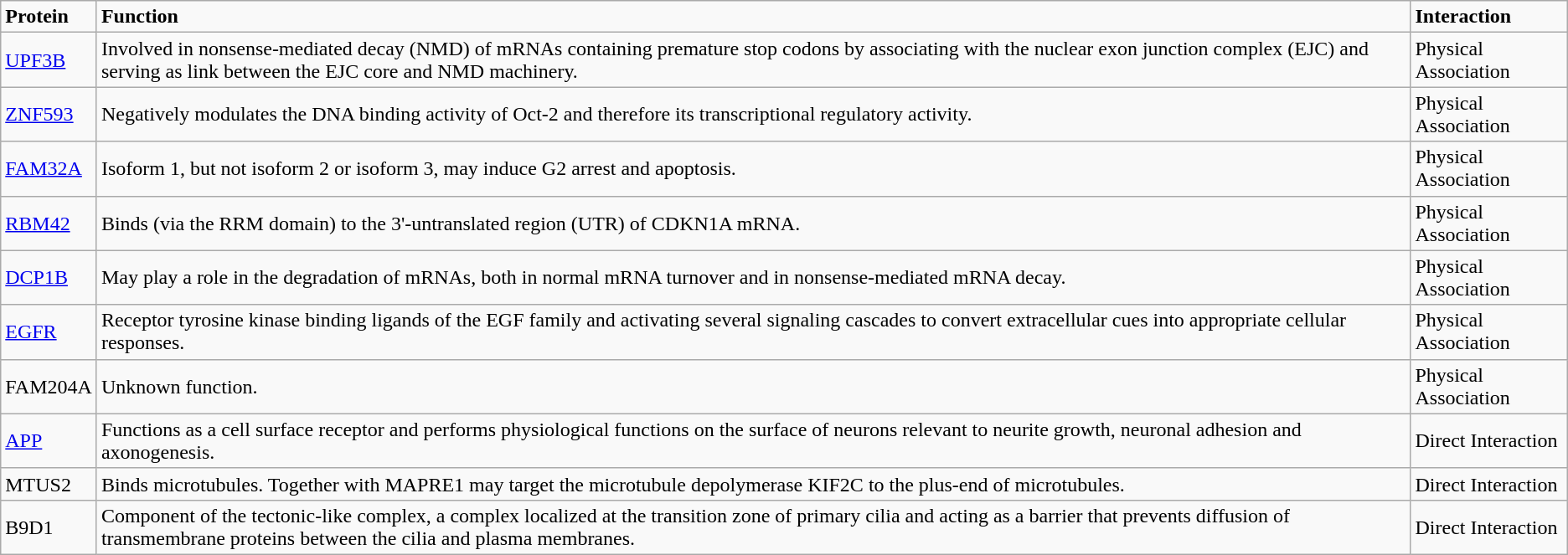<table class="wikitable">
<tr>
<td><strong>Protein</strong></td>
<td><strong>Function</strong></td>
<td><strong>Interaction</strong></td>
</tr>
<tr>
<td><a href='#'>UPF3B</a></td>
<td>Involved in nonsense-mediated decay (NMD) of mRNAs containing premature stop codons by associating with the nuclear exon junction complex (EJC) and serving as link between the EJC core and NMD  machinery.</td>
<td>Physical Association</td>
</tr>
<tr>
<td><a href='#'>ZNF593</a></td>
<td>Negatively modulates the DNA binding activity of Oct-2 and therefore its transcriptional regulatory activity.</td>
<td>Physical Association</td>
</tr>
<tr>
<td><a href='#'>FAM32A</a></td>
<td>Isoform 1, but not isoform 2 or isoform 3, may induce G2 arrest and apoptosis.</td>
<td>Physical Association</td>
</tr>
<tr>
<td><a href='#'>RBM42</a></td>
<td>Binds (via the RRM domain) to the 3'-untranslated region  (UTR) of CDKN1A mRNA.</td>
<td>Physical Association</td>
</tr>
<tr>
<td><a href='#'>DCP1B</a></td>
<td>May play a role in the degradation of mRNAs, both in normal mRNA turnover and in nonsense-mediated mRNA decay.</td>
<td>Physical Association</td>
</tr>
<tr>
<td><a href='#'>EGFR</a></td>
<td>Receptor tyrosine kinase binding ligands of the EGF family and activating several signaling cascades to convert extracellular cues into appropriate cellular responses.</td>
<td>Physical Association</td>
</tr>
<tr>
<td>FAM204A</td>
<td>Unknown function.</td>
<td>Physical Association</td>
</tr>
<tr>
<td><a href='#'>APP</a></td>
<td>Functions as a cell surface receptor and performs  physiological functions on the surface of neurons relevant to neurite growth, neuronal adhesion and axonogenesis.</td>
<td>Direct Interaction</td>
</tr>
<tr>
<td>MTUS2</td>
<td>Binds microtubules. Together with MAPRE1 may target the microtubule depolymerase KIF2C to the plus-end of microtubules.</td>
<td>Direct Interaction</td>
</tr>
<tr>
<td>B9D1</td>
<td>Component of the tectonic-like complex, a complex localized at the transition zone of primary cilia and acting as a barrier that prevents diffusion of transmembrane proteins between the cilia and plasma membranes.</td>
<td>Direct Interaction</td>
</tr>
</table>
